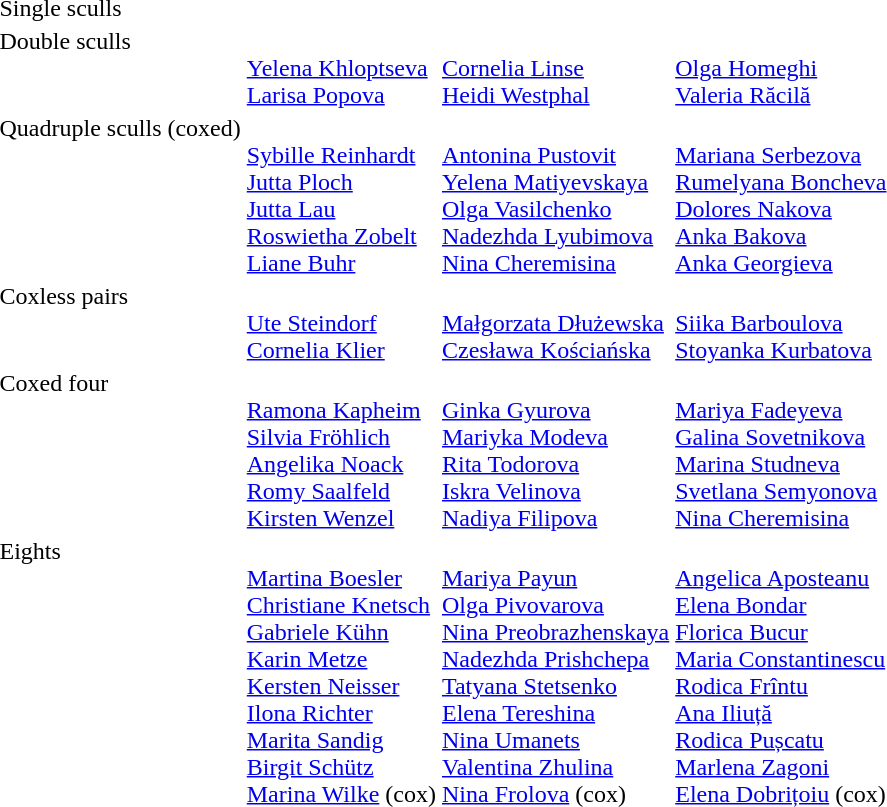<table>
<tr>
<td>Single sculls<br></td>
<td></td>
<td></td>
<td></td>
</tr>
<tr valign="top">
<td>Double sculls<br></td>
<td><br> <a href='#'>Yelena Khloptseva</a><br> <a href='#'>Larisa Popova</a></td>
<td><br> <a href='#'>Cornelia Linse</a><br> <a href='#'>Heidi Westphal</a></td>
<td><br> <a href='#'>Olga Homeghi</a><br> <a href='#'>Valeria Răcilă</a></td>
</tr>
<tr valign="top">
<td>Quadruple sculls (coxed)<br></td>
<td><br><a href='#'>Sybille Reinhardt</a><br><a href='#'>Jutta Ploch</a><br><a href='#'>Jutta Lau</a><br><a href='#'>Roswietha Zobelt</a><br><a href='#'>Liane Buhr</a></td>
<td><br><a href='#'>Antonina Pustovit</a><br><a href='#'>Yelena Matiyevskaya</a><br><a href='#'>Olga Vasilchenko</a><br><a href='#'>Nadezhda Lyubimova</a><br><a href='#'>Nina Cheremisina</a></td>
<td><br><a href='#'>Mariana Serbezova</a><br><a href='#'>Rumelyana Boncheva</a><br><a href='#'>Dolores Nakova</a><br><a href='#'>Anka Bakova</a><br><a href='#'>Anka Georgieva</a></td>
</tr>
<tr valign="top">
<td>Coxless pairs<br></td>
<td><br><a href='#'>Ute Steindorf</a><br> <a href='#'>Cornelia Klier</a></td>
<td><br><a href='#'>Małgorzata Dłużewska</a><br> <a href='#'>Czesława Kościańska</a></td>
<td><br><a href='#'>Siika Barboulova</a><br> <a href='#'>Stoyanka Kurbatova</a></td>
</tr>
<tr valign="top">
<td>Coxed four<br></td>
<td><br><a href='#'>Ramona Kapheim</a><br><a href='#'>Silvia Fröhlich</a><br><a href='#'>Angelika Noack</a><br><a href='#'>Romy Saalfeld</a><br><a href='#'>Kirsten Wenzel</a></td>
<td><br><a href='#'>Ginka Gyurova</a><br><a href='#'>Mariyka Modeva</a><br><a href='#'>Rita Todorova</a><br><a href='#'>Iskra Velinova</a><br><a href='#'>Nadiya Filipova</a></td>
<td><br><a href='#'>Mariya Fadeyeva</a><br><a href='#'>Galina Sovetnikova</a><br><a href='#'>Marina Studneva</a><br><a href='#'>Svetlana Semyonova</a><br><a href='#'>Nina Cheremisina</a></td>
</tr>
<tr valign="top">
<td>Eights<br></td>
<td><br><a href='#'>Martina Boesler</a><br><a href='#'>Christiane Knetsch</a><br><a href='#'>Gabriele Kühn</a><br><a href='#'>Karin Metze</a><br><a href='#'>Kersten Neisser</a><br><a href='#'>Ilona Richter</a><br><a href='#'>Marita Sandig</a><br><a href='#'>Birgit Schütz</a><br><a href='#'>Marina Wilke</a> (cox)</td>
<td><br><a href='#'>Mariya Payun</a><br><a href='#'>Olga Pivovarova</a><br><a href='#'>Nina Preobrazhenskaya</a><br><a href='#'>Nadezhda Prishchepa</a><br><a href='#'>Tatyana Stetsenko</a><br><a href='#'>Elena Tereshina</a><br><a href='#'>Nina Umanets</a><br><a href='#'>Valentina Zhulina</a><br><a href='#'>Nina Frolova</a> (cox)</td>
<td><br><a href='#'>Angelica Aposteanu</a><br><a href='#'>Elena Bondar</a><br><a href='#'>Florica Bucur</a><br><a href='#'>Maria Constantinescu</a><br><a href='#'>Rodica Frîntu</a><br><a href='#'>Ana Iliuță</a><br><a href='#'>Rodica Pușcatu</a><br><a href='#'>Marlena Zagoni</a><br><a href='#'>Elena Dobrițoiu</a> (cox)</td>
</tr>
</table>
